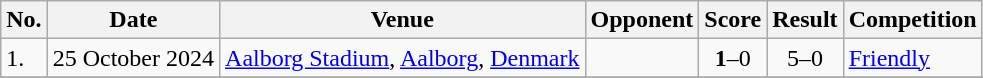<table class="wikitable">
<tr>
<th>No.</th>
<th>Date</th>
<th>Venue</th>
<th>Opponent</th>
<th>Score</th>
<th>Result</th>
<th>Competition</th>
</tr>
<tr>
<td>1.</td>
<td>25 October 2024</td>
<td><a href='#'>Aalborg Stadium</a>, <a href='#'>Aalborg</a>, <a href='#'>Denmark</a></td>
<td></td>
<td align=center><strong>1</strong>–0</td>
<td align=center>5–0</td>
<td><a href='#'>Friendly</a></td>
</tr>
<tr>
</tr>
</table>
